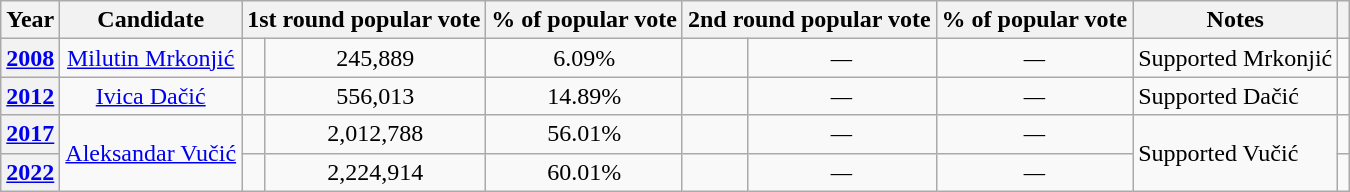<table class="wikitable" style="text-align:center">
<tr>
<th>Year</th>
<th>Candidate</th>
<th colspan="2">1st round popular vote</th>
<th>% of popular vote</th>
<th colspan="2">2nd round popular vote</th>
<th>% of popular vote</th>
<th>Notes</th>
<th></th>
</tr>
<tr>
<th><a href='#'>2008</a></th>
<td><a href='#'>Milutin Mrkonjić</a></td>
<td></td>
<td>245,889</td>
<td>6.09%</td>
<td></td>
<td><em>—</em></td>
<td><em>—</em></td>
<td style="text-align: left">Supported Mrkonjić</td>
<td></td>
</tr>
<tr>
<th><a href='#'>2012</a></th>
<td><a href='#'>Ivica Dačić</a></td>
<td></td>
<td>556,013</td>
<td>14.89%</td>
<td></td>
<td><em>—</em></td>
<td><em>—</em></td>
<td style="text-align: left">Supported Dačić</td>
<td></td>
</tr>
<tr>
<th><a href='#'>2017</a></th>
<td rowspan="2"><a href='#'>Aleksandar Vučić</a></td>
<td></td>
<td>2,012,788</td>
<td>56.01%</td>
<td></td>
<td><em>—</em></td>
<td><em>—</em></td>
<td rowspan="2" style="text-align: left">Supported Vučić</td>
<td></td>
</tr>
<tr>
<th><a href='#'>2022</a></th>
<td></td>
<td>2,224,914</td>
<td>60.01%</td>
<td></td>
<td><em>—</em></td>
<td><em>—</em></td>
<td></td>
</tr>
</table>
